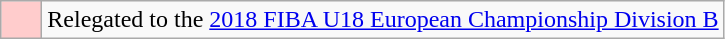<table class="wikitable">
<tr>
<td style="background: #ffcccc; width:20px;"></td>
<td>Relegated to the <a href='#'>2018 FIBA U18 European Championship Division B</a></td>
</tr>
</table>
